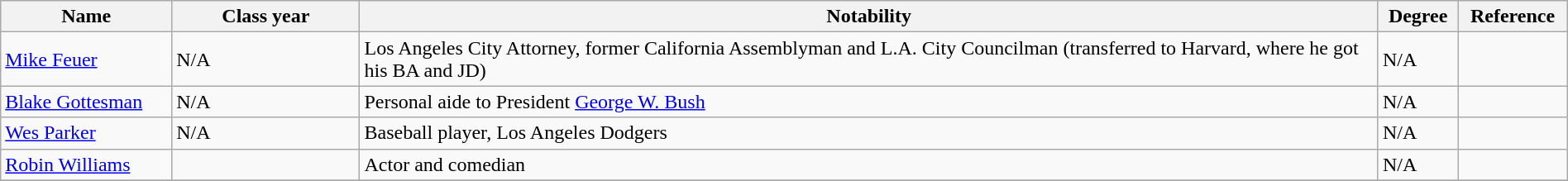<table class="wikitable" style="width:100%">
<tr>
<th style="width:*;">Name</th>
<th style="width:12%;">Class year</th>
<th class="unsortable" style="width:65%;">Notability</th>
<th>Degree</th>
<th>Reference</th>
</tr>
<tr>
<td><a href='#'>Mike Feuer</a></td>
<td>N/A</td>
<td>Los Angeles City Attorney, former California Assemblyman and L.A. City Councilman (transferred to Harvard, where he got his BA and JD)</td>
<td>N/A</td>
<td></td>
</tr>
<tr>
<td><a href='#'>Blake Gottesman</a></td>
<td>N/A</td>
<td>Personal aide to President <a href='#'>George W. Bush</a></td>
<td>N/A</td>
<td></td>
</tr>
<tr>
<td><a href='#'>Wes Parker</a></td>
<td>N/A</td>
<td>Baseball player, Los Angeles Dodgers</td>
<td>N/A</td>
<td></td>
</tr>
<tr>
<td><a href='#'>Robin Williams</a></td>
<td></td>
<td>Actor and comedian</td>
<td>N/A</td>
<td></td>
</tr>
<tr>
</tr>
</table>
